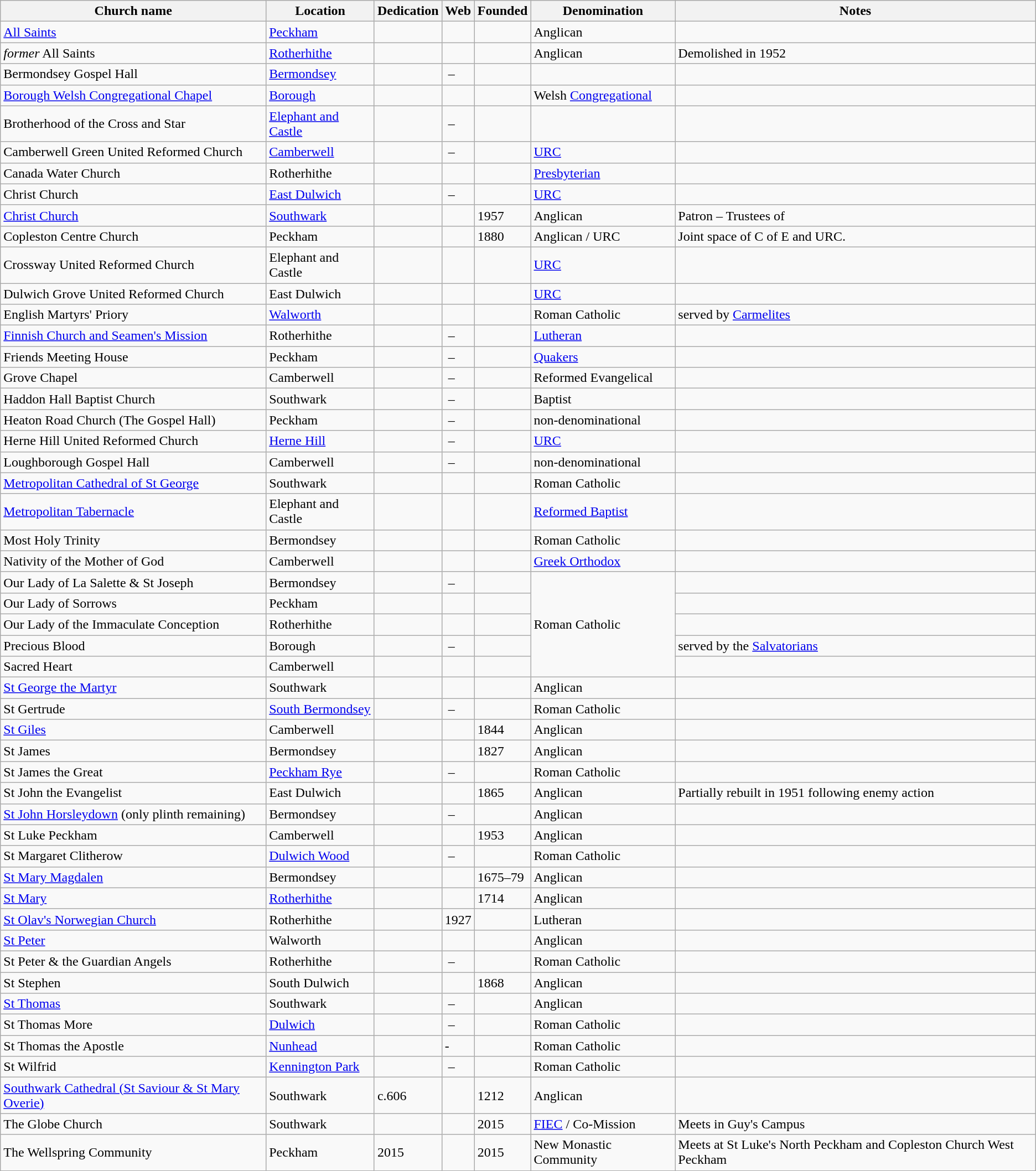<table class="wikitable sortable">
<tr>
<th>Church name</th>
<th>Location</th>
<th>Dedication</th>
<th>Web</th>
<th>Founded</th>
<th>Denomination</th>
<th>Notes</th>
</tr>
<tr>
<td><a href='#'>All Saints</a></td>
<td><a href='#'>Peckham</a></td>
<td></td>
<td></td>
<td></td>
<td>Anglican</td>
<td></td>
</tr>
<tr>
<td><em>former</em> All Saints</td>
<td><a href='#'>Rotherhithe</a></td>
<td></td>
<td></td>
<td></td>
<td>Anglican</td>
<td>Demolished in 1952</td>
</tr>
<tr>
<td>Bermondsey Gospel Hall</td>
<td><a href='#'>Bermondsey</a></td>
<td></td>
<td> –</td>
<td></td>
<td></td>
<td></td>
</tr>
<tr>
<td><a href='#'>Borough Welsh Congregational Chapel</a></td>
<td><a href='#'>Borough</a></td>
<td></td>
<td></td>
<td></td>
<td>Welsh <a href='#'>Congregational</a></td>
<td></td>
</tr>
<tr>
<td>Brotherhood of the Cross and Star</td>
<td><a href='#'>Elephant and Castle</a></td>
<td></td>
<td> –</td>
<td></td>
<td></td>
<td></td>
</tr>
<tr>
<td>Camberwell Green United Reformed Church</td>
<td><a href='#'>Camberwell</a></td>
<td></td>
<td> –</td>
<td></td>
<td><a href='#'>URC</a></td>
<td></td>
</tr>
<tr>
<td>Canada Water Church</td>
<td>Rotherhithe</td>
<td></td>
<td></td>
<td></td>
<td><a href='#'>Presbyterian</a></td>
<td></td>
</tr>
<tr>
<td>Christ Church</td>
<td><a href='#'>East Dulwich</a></td>
<td></td>
<td> –</td>
<td></td>
<td><a href='#'>URC</a></td>
<td></td>
</tr>
<tr>
<td><a href='#'>Christ Church</a></td>
<td><a href='#'>Southwark</a></td>
<td></td>
<td></td>
<td>1957</td>
<td>Anglican</td>
<td>Patron –  Trustees of </td>
</tr>
<tr>
<td>Copleston Centre Church</td>
<td>Peckham</td>
<td></td>
<td></td>
<td>1880</td>
<td>Anglican / URC</td>
<td>Joint space of C of E and URC.</td>
</tr>
<tr>
<td>Crossway United Reformed Church</td>
<td>Elephant and Castle</td>
<td></td>
<td></td>
<td></td>
<td><a href='#'>URC</a></td>
<td></td>
</tr>
<tr>
<td>Dulwich Grove United Reformed Church</td>
<td>East Dulwich</td>
<td></td>
<td></td>
<td></td>
<td><a href='#'>URC</a></td>
<td></td>
</tr>
<tr>
<td>English Martyrs' Priory</td>
<td><a href='#'>Walworth</a></td>
<td></td>
<td></td>
<td></td>
<td>Roman Catholic</td>
<td>served by <a href='#'>Carmelites</a></td>
</tr>
<tr>
<td><a href='#'>Finnish Church and Seamen's Mission</a></td>
<td>Rotherhithe</td>
<td></td>
<td> –</td>
<td></td>
<td><a href='#'>Lutheran</a></td>
<td></td>
</tr>
<tr>
<td>Friends Meeting House</td>
<td>Peckham</td>
<td></td>
<td> –</td>
<td></td>
<td><a href='#'>Quakers</a></td>
<td></td>
</tr>
<tr>
<td>Grove Chapel</td>
<td>Camberwell</td>
<td></td>
<td> –</td>
<td></td>
<td>Reformed Evangelical</td>
<td></td>
</tr>
<tr>
<td>Haddon Hall Baptist Church</td>
<td>Southwark</td>
<td></td>
<td> –</td>
<td></td>
<td>Baptist</td>
<td></td>
</tr>
<tr>
<td>Heaton Road Church (The Gospel Hall)</td>
<td>Peckham</td>
<td></td>
<td> –</td>
<td></td>
<td>non-denominational</td>
<td></td>
</tr>
<tr>
<td>Herne Hill United Reformed Church</td>
<td><a href='#'>Herne Hill</a></td>
<td></td>
<td> –</td>
<td></td>
<td><a href='#'>URC</a></td>
<td></td>
</tr>
<tr>
<td>Loughborough Gospel Hall</td>
<td>Camberwell</td>
<td></td>
<td> –</td>
<td></td>
<td>non-denominational</td>
<td></td>
</tr>
<tr>
<td><a href='#'>Metropolitan Cathedral of St George</a></td>
<td>Southwark</td>
<td></td>
<td> </td>
<td></td>
<td>Roman Catholic</td>
<td></td>
</tr>
<tr>
<td><a href='#'>Metropolitan Tabernacle</a></td>
<td>Elephant and Castle</td>
<td></td>
<td></td>
<td></td>
<td><a href='#'>Reformed Baptist</a></td>
<td></td>
</tr>
<tr>
<td>Most Holy Trinity</td>
<td>Bermondsey</td>
<td></td>
<td></td>
<td></td>
<td>Roman Catholic</td>
<td></td>
</tr>
<tr>
<td>Nativity of the Mother of God</td>
<td>Camberwell</td>
<td></td>
<td></td>
<td></td>
<td><a href='#'>Greek Orthodox</a></td>
<td></td>
</tr>
<tr>
<td>Our Lady of La Salette & St Joseph</td>
<td>Bermondsey</td>
<td></td>
<td> –</td>
<td></td>
<td rowspan="5">Roman Catholic</td>
<td></td>
</tr>
<tr>
<td>Our Lady of Sorrows</td>
<td>Peckham</td>
<td></td>
<td></td>
<td></td>
<td></td>
</tr>
<tr>
<td>Our Lady of the Immaculate Conception</td>
<td>Rotherhithe</td>
<td></td>
<td></td>
<td></td>
<td></td>
</tr>
<tr>
<td>Precious Blood</td>
<td>Borough</td>
<td></td>
<td> –</td>
<td></td>
<td>served by the <a href='#'>Salvatorians</a></td>
</tr>
<tr>
<td>Sacred Heart</td>
<td>Camberwell</td>
<td></td>
<td></td>
<td></td>
<td></td>
</tr>
<tr>
<td><a href='#'>St George the Martyr</a></td>
<td>Southwark</td>
<td></td>
<td></td>
<td></td>
<td>Anglican</td>
<td></td>
</tr>
<tr>
<td>St Gertrude</td>
<td><a href='#'>South Bermondsey</a></td>
<td></td>
<td> –</td>
<td></td>
<td>Roman Catholic</td>
<td></td>
</tr>
<tr>
<td><a href='#'>St Giles</a></td>
<td>Camberwell</td>
<td></td>
<td></td>
<td>1844</td>
<td>Anglican</td>
<td></td>
</tr>
<tr>
<td>St James</td>
<td>Bermondsey</td>
<td></td>
<td></td>
<td>1827</td>
<td>Anglican</td>
<td></td>
</tr>
<tr>
<td>St James the Great</td>
<td><a href='#'>Peckham Rye</a></td>
<td></td>
<td> –</td>
<td></td>
<td>Roman Catholic</td>
<td></td>
</tr>
<tr>
<td>St John the Evangelist</td>
<td>East Dulwich</td>
<td></td>
<td></td>
<td>1865</td>
<td>Anglican</td>
<td>Partially rebuilt in 1951 following enemy action</td>
</tr>
<tr>
<td><a href='#'>St John Horsleydown</a> (only plinth remaining)</td>
<td>Bermondsey</td>
<td></td>
<td> –</td>
<td></td>
<td>Anglican</td>
<td></td>
</tr>
<tr>
<td>St Luke Peckham</td>
<td>Camberwell</td>
<td></td>
<td></td>
<td>1953</td>
<td>Anglican</td>
<td></td>
</tr>
<tr>
<td>St Margaret Clitherow</td>
<td><a href='#'>Dulwich Wood</a></td>
<td></td>
<td> –</td>
<td></td>
<td>Roman Catholic</td>
<td></td>
</tr>
<tr>
<td><a href='#'>St Mary Magdalen</a></td>
<td>Bermondsey</td>
<td></td>
<td></td>
<td>1675–79</td>
<td>Anglican</td>
<td></td>
</tr>
<tr>
<td><a href='#'>St Mary</a></td>
<td><a href='#'>Rotherhithe</a></td>
<td></td>
<td></td>
<td>1714</td>
<td>Anglican</td>
<td></td>
</tr>
<tr>
<td><a href='#'>St Olav's Norwegian Church</a></td>
<td>Rotherhithe</td>
<td></td>
<td>1927</td>
<td></td>
<td>Lutheran</td>
<td></td>
</tr>
<tr>
<td><a href='#'>St Peter</a></td>
<td>Walworth</td>
<td></td>
<td></td>
<td></td>
<td>Anglican</td>
<td></td>
</tr>
<tr>
<td>St Peter & the Guardian Angels</td>
<td>Rotherhithe</td>
<td></td>
<td> –</td>
<td></td>
<td>Roman Catholic</td>
<td></td>
</tr>
<tr>
<td>St Stephen</td>
<td>South Dulwich</td>
<td></td>
<td></td>
<td>1868</td>
<td>Anglican</td>
<td></td>
</tr>
<tr>
<td><a href='#'>St Thomas</a></td>
<td>Southwark</td>
<td></td>
<td> –</td>
<td></td>
<td>Anglican</td>
<td></td>
</tr>
<tr>
<td>St Thomas More</td>
<td><a href='#'>Dulwich</a></td>
<td></td>
<td> –</td>
<td></td>
<td>Roman Catholic</td>
<td></td>
</tr>
<tr>
<td>St Thomas the Apostle</td>
<td><a href='#'>Nunhead</a></td>
<td></td>
<td>-</td>
<td></td>
<td>Roman Catholic</td>
<td></td>
</tr>
<tr>
<td>St Wilfrid</td>
<td><a href='#'>Kennington Park</a></td>
<td></td>
<td> –</td>
<td></td>
<td>Roman Catholic</td>
<td></td>
</tr>
<tr>
<td><a href='#'>Southwark Cathedral (St Saviour & St Mary Overie)</a></td>
<td>Southwark</td>
<td>c.606</td>
<td></td>
<td>1212</td>
<td>Anglican</td>
<td></td>
</tr>
<tr>
<td>The Globe Church</td>
<td>Southwark</td>
<td></td>
<td></td>
<td>2015</td>
<td><a href='#'>FIEC</a> / Co-Mission</td>
<td>Meets in Guy's Campus</td>
</tr>
<tr>
<td>The Wellspring Community</td>
<td>Peckham</td>
<td>2015</td>
<td></td>
<td>2015</td>
<td>New Monastic Community</td>
<td>Meets at St Luke's North Peckham and Copleston Church West Peckham</td>
</tr>
</table>
